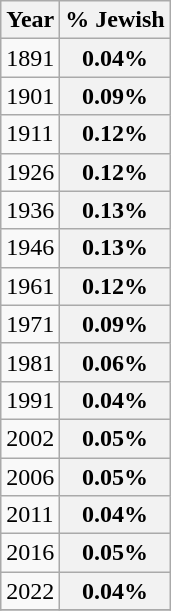<table class="wikitable">
<tr>
<th>Year</th>
<th>% Jewish<br></th>
</tr>
<tr>
<td>1891</td>
<th>0.04%</th>
</tr>
<tr>
<td>1901</td>
<th>0.09%</th>
</tr>
<tr>
<td>1911</td>
<th>0.12%</th>
</tr>
<tr>
<td>1926</td>
<th>0.12%</th>
</tr>
<tr>
<td>1936</td>
<th>0.13%</th>
</tr>
<tr>
<td>1946</td>
<th>0.13%</th>
</tr>
<tr>
<td>1961</td>
<th>0.12%</th>
</tr>
<tr>
<td>1971</td>
<th>0.09%</th>
</tr>
<tr>
<td>1981</td>
<th>0.06%</th>
</tr>
<tr>
<td>1991</td>
<th>0.04%</th>
</tr>
<tr>
<td>2002</td>
<th>0.05%</th>
</tr>
<tr>
<td>2006</td>
<th>0.05%</th>
</tr>
<tr>
<td>2011</td>
<th>0.04%</th>
</tr>
<tr>
<td>2016</td>
<th>0.05%</th>
</tr>
<tr>
<td>2022</td>
<th>0.04%</th>
</tr>
<tr>
</tr>
</table>
